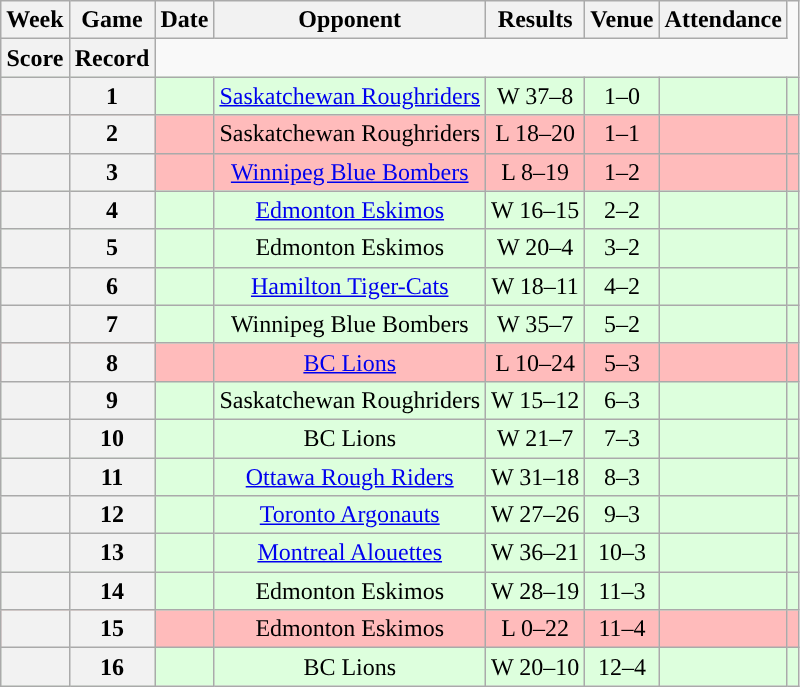<table class="wikitable" style="text-align:center">
<tr>
<th>Week</th>
<th>Game</th>
<th>Date</th>
<th>Opponent</th>
<th>Results</th>
<th>Venue</th>
<th>Attendance</th>
</tr>
<tr>
<th>Score</th>
<th>Record</th>
</tr>
<tr style="background:#ddffdd">
<th></th>
<th>1</th>
<td></td>
<td><a href='#'>Saskatchewan Roughriders</a></td>
<td>W 37–8</td>
<td>1–0</td>
<td></td>
<td></td>
</tr>
<tr style="background:#ffbbbb">
<th></th>
<th>2</th>
<td></td>
<td>Saskatchewan Roughriders</td>
<td>L 18–20</td>
<td>1–1</td>
<td></td>
<td></td>
</tr>
<tr style="background:#ffbbbb">
<th></th>
<th>3</th>
<td></td>
<td><a href='#'>Winnipeg Blue Bombers</a></td>
<td>L 8–19</td>
<td>1–2</td>
<td></td>
<td></td>
</tr>
<tr style="background:#ddffdd">
<th></th>
<th>4</th>
<td></td>
<td><a href='#'>Edmonton Eskimos</a></td>
<td>W 16–15</td>
<td>2–2</td>
<td></td>
<td></td>
</tr>
<tr style="background:#ddffdd">
<th></th>
<th>5</th>
<td></td>
<td>Edmonton Eskimos</td>
<td>W 20–4</td>
<td>3–2</td>
<td></td>
<td></td>
</tr>
<tr style="background:#ddffdd">
<th></th>
<th>6</th>
<td></td>
<td><a href='#'>Hamilton Tiger-Cats</a></td>
<td>W 18–11</td>
<td>4–2</td>
<td></td>
<td></td>
</tr>
<tr style="background:#ddffdd">
<th></th>
<th>7</th>
<td></td>
<td>Winnipeg Blue Bombers</td>
<td>W 35–7</td>
<td>5–2</td>
<td></td>
<td></td>
</tr>
<tr style="background:#ffbbbb">
<th></th>
<th>8</th>
<td></td>
<td><a href='#'>BC Lions</a></td>
<td>L 10–24</td>
<td>5–3</td>
<td></td>
<td></td>
</tr>
<tr style="background:#ddffdd">
<th></th>
<th>9</th>
<td></td>
<td>Saskatchewan Roughriders</td>
<td>W 15–12</td>
<td>6–3</td>
<td></td>
<td></td>
</tr>
<tr style="background:#ddffdd">
<th></th>
<th>10</th>
<td></td>
<td>BC Lions</td>
<td>W 21–7</td>
<td>7–3</td>
<td></td>
<td></td>
</tr>
<tr style="background:#ddffdd">
<th></th>
<th>11</th>
<td></td>
<td><a href='#'>Ottawa Rough Riders</a></td>
<td>W 31–18</td>
<td>8–3</td>
<td></td>
<td></td>
</tr>
<tr style="background:#ddffdd">
<th></th>
<th>12</th>
<td></td>
<td><a href='#'>Toronto Argonauts</a></td>
<td>W 27–26</td>
<td>9–3</td>
<td></td>
<td></td>
</tr>
<tr style="background:#ddffdd">
<th></th>
<th>13</th>
<td></td>
<td><a href='#'>Montreal Alouettes</a></td>
<td>W 36–21</td>
<td>10–3</td>
<td></td>
<td></td>
</tr>
<tr style="background:#ddffdd">
<th></th>
<th>14</th>
<td></td>
<td>Edmonton Eskimos</td>
<td>W 28–19</td>
<td>11–3</td>
<td></td>
<td></td>
</tr>
<tr style="background:#ffbbbb">
<th></th>
<th>15</th>
<td></td>
<td>Edmonton Eskimos</td>
<td>L 0–22</td>
<td>11–4</td>
<td></td>
<td></td>
</tr>
<tr style="background:#ddffdd">
<th></th>
<th>16</th>
<td></td>
<td>BC Lions</td>
<td>W 20–10</td>
<td>12–4</td>
<td></td>
<td></td>
</tr>
</table>
